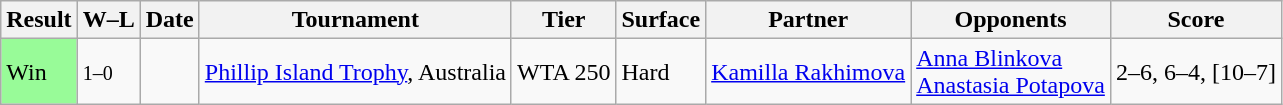<table class="sortable wikitable">
<tr>
<th>Result</th>
<th class="unsortable">W–L</th>
<th>Date</th>
<th>Tournament</th>
<th>Tier</th>
<th>Surface</th>
<th>Partner</th>
<th>Opponents</th>
<th class="unsortable">Score</th>
</tr>
<tr>
<td style="background:#98fb98;">Win</td>
<td><small>1–0</small></td>
<td><a href='#'></a></td>
<td><a href='#'>Phillip Island Trophy</a>, Australia</td>
<td>WTA 250</td>
<td>Hard</td>
<td> <a href='#'>Kamilla Rakhimova</a></td>
<td> <a href='#'>Anna Blinkova</a> <br>  <a href='#'>Anastasia Potapova</a></td>
<td>2–6, 6–4, [10–7]</td>
</tr>
</table>
